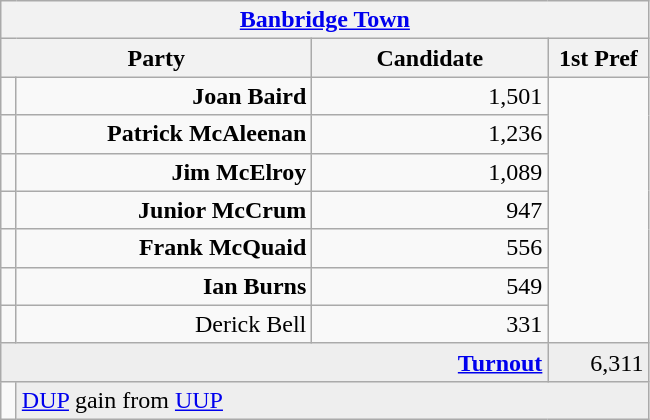<table class="wikitable">
<tr>
<th colspan="4" align="center"><a href='#'>Banbridge Town</a></th>
</tr>
<tr>
<th colspan="2" align="center" width=200>Party</th>
<th width=150>Candidate</th>
<th width=60>1st Pref</th>
</tr>
<tr>
<td></td>
<td align="right"><strong>Joan Baird</strong></td>
<td align="right">1,501</td>
</tr>
<tr>
<td></td>
<td align="right"><strong>Patrick McAleenan</strong></td>
<td align="right">1,236</td>
</tr>
<tr>
<td></td>
<td align="right"><strong>Jim McElroy</strong></td>
<td align="right">1,089</td>
</tr>
<tr>
<td></td>
<td align="right"><strong>Junior McCrum</strong></td>
<td align="right">947</td>
</tr>
<tr>
<td></td>
<td align="right"><strong>Frank McQuaid</strong></td>
<td align="right">556</td>
</tr>
<tr>
<td></td>
<td align="right"><strong>Ian Burns</strong></td>
<td align="right">549</td>
</tr>
<tr>
<td></td>
<td align="right">Derick Bell</td>
<td align="right">331</td>
</tr>
<tr bgcolor="EEEEEE">
<td colspan=3 align="right"><strong><a href='#'>Turnout</a></strong></td>
<td align="right">6,311</td>
</tr>
<tr>
<td bgcolor=></td>
<td colspan=3 bgcolor="EEEEEE"><a href='#'>DUP</a> gain from <a href='#'>UUP</a></td>
</tr>
</table>
